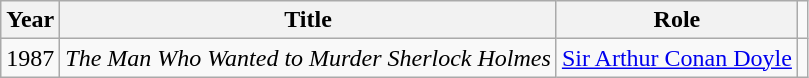<table class="wikitable">
<tr>
<th>Year</th>
<th>Title</th>
<th>Role</th>
</tr>
<tr>
<td>1987</td>
<td><em>The Man Who Wanted to Murder Sherlock Holmes</em></td>
<td><a href='#'>Sir Arthur Conan Doyle</a></td>
<td></td>
</tr>
</table>
